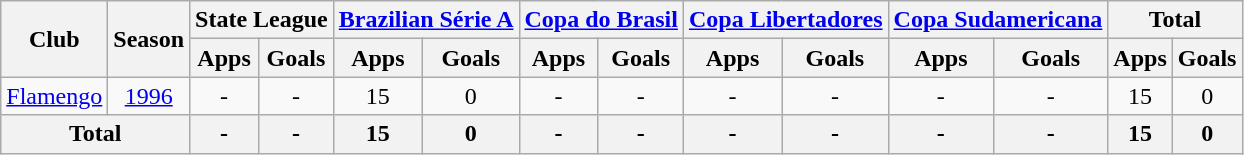<table class="wikitable" style="text-align: center;">
<tr>
<th rowspan="2">Club</th>
<th rowspan="2">Season</th>
<th colspan="2">State League</th>
<th colspan="2"><a href='#'>Brazilian Série A</a></th>
<th colspan="2"><a href='#'>Copa do Brasil</a></th>
<th colspan="2"><a href='#'>Copa Libertadores</a></th>
<th colspan="2"><a href='#'>Copa Sudamericana</a></th>
<th colspan="2">Total</th>
</tr>
<tr>
<th>Apps</th>
<th>Goals</th>
<th>Apps</th>
<th>Goals</th>
<th>Apps</th>
<th>Goals</th>
<th>Apps</th>
<th>Goals</th>
<th>Apps</th>
<th>Goals</th>
<th>Apps</th>
<th>Goals</th>
</tr>
<tr>
<td rowspan="1" valign="center"><a href='#'>Flamengo</a></td>
<td><a href='#'>1996</a></td>
<td>-</td>
<td>-</td>
<td>15</td>
<td>0</td>
<td>-</td>
<td>-</td>
<td>-</td>
<td>-</td>
<td>-</td>
<td>-</td>
<td>15</td>
<td>0</td>
</tr>
<tr>
<th colspan="2">Total</th>
<th>-</th>
<th>-</th>
<th>15</th>
<th>0</th>
<th>-</th>
<th>-</th>
<th>-</th>
<th>-</th>
<th>-</th>
<th>-</th>
<th>15</th>
<th>0</th>
</tr>
</table>
